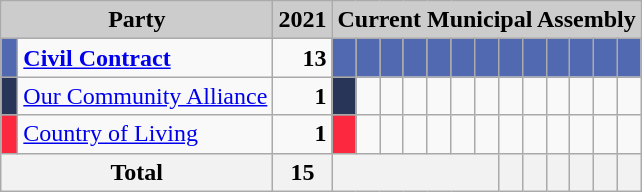<table class="wikitable">
<tr>
<th colspan="2" style="background:#ccc">Party</th>
<th style="background:#ccc">2021</th>
<th colspan="13" style="background:#ccc">Current Municipal Assembly</th>
</tr>
<tr>
<td style="background-color: #5169B1"> </td>
<td><a href='#'><strong>Civil Contract</strong></a></td>
<td style="text-align: right"><strong>13</strong></td>
<td style="background-color: #5169B1"> </td>
<td style="background-color: #5169B1"> </td>
<td style="background-color: #5169B1"> </td>
<td style="background-color: #5169B1"> </td>
<td style="background-color: #5169B1"> </td>
<td style="background-color: #5169B1"> </td>
<td style="background-color: #5169B1"> </td>
<td style="background-color: #5169B1"> </td>
<td style="background-color: #5169B1"> </td>
<td style="background-color: #5169B1"> </td>
<td style="background-color: #5169B1"> </td>
<td style="background-color: #5169B1"> </td>
<td style="background-color: #5169B1"> </td>
</tr>
<tr>
<td style="background-color: #283558"> </td>
<td><a href='#'>Our Community Alliance</a></td>
<td style="text-align: right"><strong>1</strong></td>
<td style="background-color: #283558"> </td>
<td></td>
<td></td>
<td></td>
<td></td>
<td></td>
<td></td>
<td></td>
<td></td>
<td></td>
<td></td>
<td></td>
<td></td>
</tr>
<tr>
<td style="background-color: #FC283F"> </td>
<td><a href='#'>Country of Living</a></td>
<td style="text-align: right"><strong>1</strong></td>
<td style="background-color: #FC283F"> </td>
<td></td>
<td></td>
<td></td>
<td></td>
<td></td>
<td></td>
<td></td>
<td></td>
<td></td>
<td></td>
<td></td>
<td></td>
</tr>
<tr>
<th colspan="2">Total</th>
<th align="right">15</th>
<th colspan="7"> </th>
<th></th>
<th></th>
<th></th>
<th></th>
<th></th>
<th></th>
</tr>
</table>
